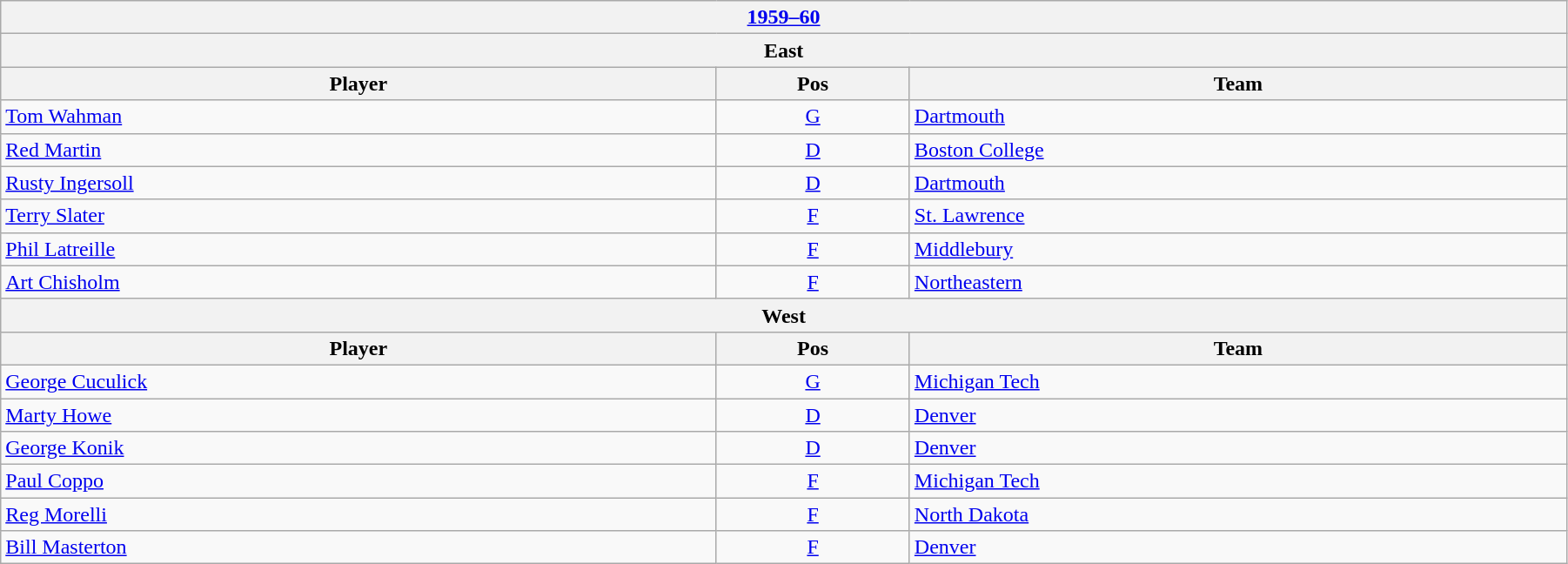<table class="wikitable" width=95%>
<tr>
<th colspan=3><a href='#'>1959–60</a></th>
</tr>
<tr>
<th colspan=3><strong>East</strong></th>
</tr>
<tr>
<th>Player</th>
<th>Pos</th>
<th>Team</th>
</tr>
<tr>
<td><a href='#'>Tom Wahman</a></td>
<td style="text-align:center;"><a href='#'>G</a></td>
<td><a href='#'>Dartmouth</a></td>
</tr>
<tr>
<td><a href='#'>Red Martin</a></td>
<td style="text-align:center;"><a href='#'>D</a></td>
<td><a href='#'>Boston College</a></td>
</tr>
<tr>
<td><a href='#'>Rusty Ingersoll</a></td>
<td style="text-align:center;"><a href='#'>D</a></td>
<td><a href='#'>Dartmouth</a></td>
</tr>
<tr>
<td><a href='#'>Terry Slater</a></td>
<td style="text-align:center;"><a href='#'>F</a></td>
<td><a href='#'>St. Lawrence</a></td>
</tr>
<tr>
<td><a href='#'>Phil Latreille</a></td>
<td style="text-align:center;"><a href='#'>F</a></td>
<td><a href='#'>Middlebury</a></td>
</tr>
<tr>
<td><a href='#'>Art Chisholm</a></td>
<td style="text-align:center;"><a href='#'>F</a></td>
<td><a href='#'>Northeastern</a></td>
</tr>
<tr>
<th colspan=3><strong>West</strong></th>
</tr>
<tr>
<th>Player</th>
<th>Pos</th>
<th>Team</th>
</tr>
<tr>
<td><a href='#'>George Cuculick</a></td>
<td style="text-align:center;"><a href='#'>G</a></td>
<td><a href='#'>Michigan Tech</a></td>
</tr>
<tr>
<td><a href='#'>Marty Howe</a></td>
<td style="text-align:center;"><a href='#'>D</a></td>
<td><a href='#'>Denver</a></td>
</tr>
<tr>
<td><a href='#'>George Konik</a></td>
<td style="text-align:center;"><a href='#'>D</a></td>
<td><a href='#'>Denver</a></td>
</tr>
<tr>
<td><a href='#'>Paul Coppo</a></td>
<td style="text-align:center;"><a href='#'>F</a></td>
<td><a href='#'>Michigan Tech</a></td>
</tr>
<tr>
<td><a href='#'>Reg Morelli</a></td>
<td style="text-align:center;"><a href='#'>F</a></td>
<td><a href='#'>North Dakota</a></td>
</tr>
<tr>
<td><a href='#'>Bill Masterton</a></td>
<td style="text-align:center;"><a href='#'>F</a></td>
<td><a href='#'>Denver</a></td>
</tr>
</table>
